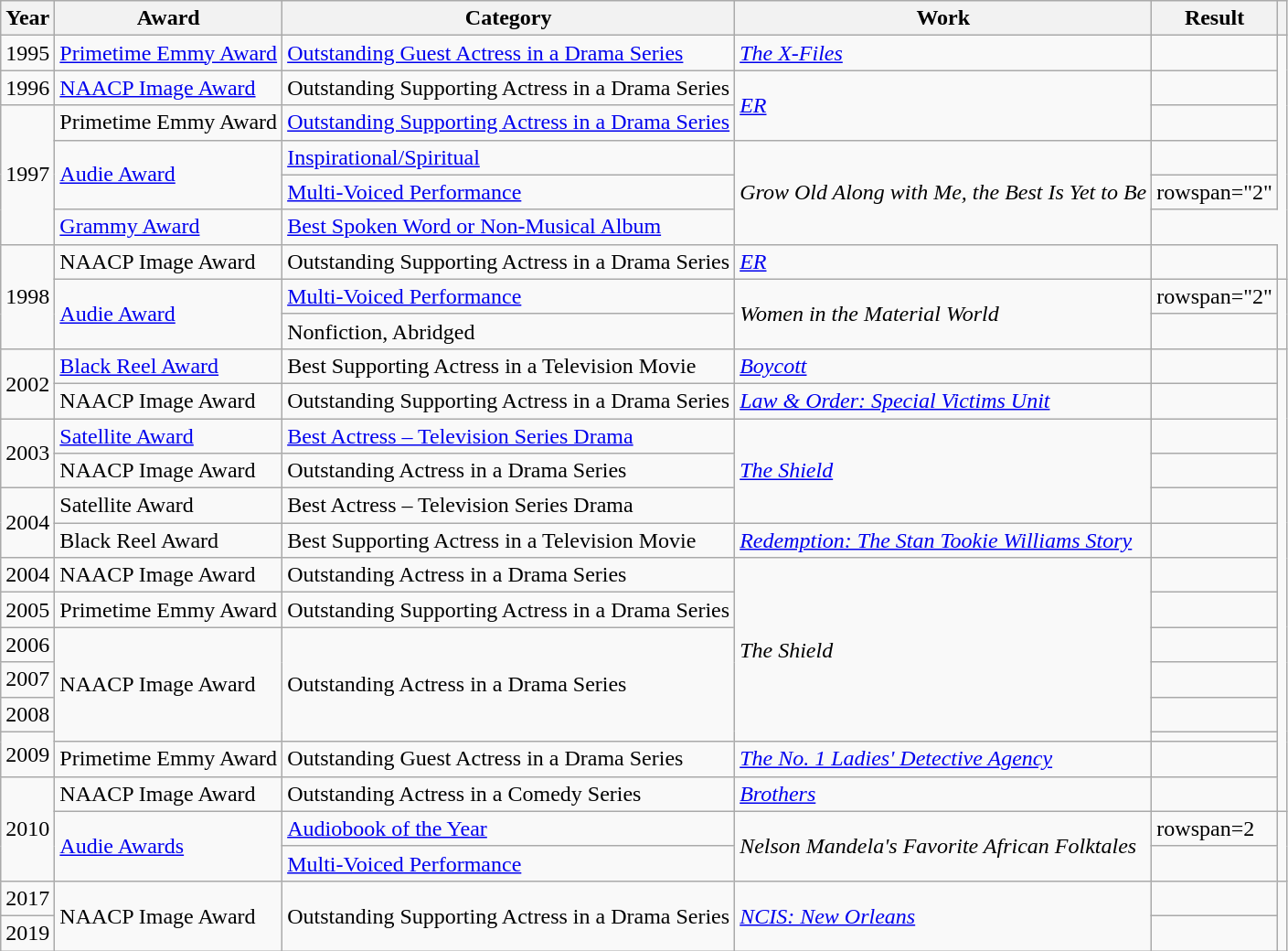<table class="wikitable sortable">
<tr>
<th>Year</th>
<th>Award</th>
<th>Category</th>
<th>Work</th>
<th>Result</th>
<th class="unsortable"></th>
</tr>
<tr>
<td>1995</td>
<td><a href='#'>Primetime Emmy Award</a></td>
<td><a href='#'>Outstanding Guest Actress in a Drama Series</a></td>
<td><em><a href='#'>The X-Files</a></em></td>
<td></td>
</tr>
<tr>
<td>1996</td>
<td><a href='#'>NAACP Image Award</a></td>
<td>Outstanding Supporting Actress in a Drama Series</td>
<td rowspan="2"><em><a href='#'>ER</a></em></td>
<td></td>
</tr>
<tr>
<td rowspan="4">1997</td>
<td>Primetime Emmy Award</td>
<td><a href='#'>Outstanding Supporting Actress in a Drama Series</a></td>
<td></td>
</tr>
<tr>
<td rowspan="2"><a href='#'>Audie Award</a></td>
<td><a href='#'>Inspirational/Spiritual</a></td>
<td rowspan="3"><em>Grow Old Along with Me, the Best Is Yet to Be</em></td>
<td></td>
</tr>
<tr>
<td><a href='#'>Multi-Voiced Performance</a></td>
<td>rowspan="2"</td>
</tr>
<tr>
<td><a href='#'>Grammy Award</a></td>
<td><a href='#'>Best Spoken Word or Non-Musical Album</a></td>
</tr>
<tr>
<td rowspan="3">1998</td>
<td>NAACP Image Award</td>
<td>Outstanding Supporting Actress in a Drama Series</td>
<td><em><a href='#'>ER</a></em></td>
<td></td>
</tr>
<tr>
<td rowspan="2"><a href='#'>Audie Award</a></td>
<td><a href='#'>Multi-Voiced Performance</a></td>
<td rowspan="2"><em>Women in the Material World</em></td>
<td>rowspan="2"</td>
<td rowspan="2"></td>
</tr>
<tr>
<td>Nonfiction, Abridged</td>
</tr>
<tr>
<td rowspan="2">2002</td>
<td><a href='#'>Black Reel Award</a></td>
<td>Best Supporting Actress in a Television Movie</td>
<td><em><a href='#'>Boycott</a></em></td>
<td></td>
</tr>
<tr>
<td>NAACP Image Award</td>
<td>Outstanding Supporting Actress in a Drama Series</td>
<td><em><a href='#'>Law & Order: Special Victims Unit</a></em></td>
<td></td>
</tr>
<tr>
<td rowspan="2">2003</td>
<td><a href='#'>Satellite Award</a></td>
<td><a href='#'>Best Actress – Television Series Drama</a></td>
<td rowspan="3"><em><a href='#'>The Shield</a></em></td>
<td></td>
</tr>
<tr>
<td>NAACP Image Award</td>
<td>Outstanding Actress in a Drama Series</td>
<td></td>
</tr>
<tr>
<td rowspan="2">2004</td>
<td>Satellite Award</td>
<td>Best Actress – Television Series Drama</td>
<td></td>
</tr>
<tr>
<td>Black Reel Award</td>
<td>Best Supporting Actress in a Television Movie</td>
<td><em><a href='#'>Redemption: The Stan Tookie Williams Story</a></em></td>
<td></td>
</tr>
<tr>
<td>2004</td>
<td>NAACP Image Award</td>
<td>Outstanding Actress in a Drama Series</td>
<td rowspan="6"><em>The Shield</em></td>
<td></td>
</tr>
<tr>
<td>2005</td>
<td>Primetime Emmy Award</td>
<td>Outstanding Supporting Actress in a Drama Series</td>
<td></td>
</tr>
<tr>
<td>2006</td>
<td rowspan="4">NAACP Image Award</td>
<td rowspan="4">Outstanding Actress in a Drama Series</td>
<td></td>
</tr>
<tr>
<td>2007</td>
<td></td>
</tr>
<tr>
<td>2008</td>
<td></td>
</tr>
<tr>
<td rowspan="2">2009</td>
<td></td>
</tr>
<tr>
<td>Primetime Emmy Award</td>
<td>Outstanding Guest Actress in a Drama Series</td>
<td><em><a href='#'>The No. 1 Ladies' Detective Agency</a></em></td>
<td></td>
</tr>
<tr>
<td rowspan=3>2010</td>
<td>NAACP Image Award</td>
<td>Outstanding Actress in a Comedy Series</td>
<td><em><a href='#'>Brothers</a></em></td>
<td></td>
</tr>
<tr>
<td rowspan="2"><a href='#'>Audie Awards</a></td>
<td><a href='#'>Audiobook of the Year</a></td>
<td rowspan=2><em>Nelson Mandela's Favorite African Folktales</em></td>
<td>rowspan=2 </td>
<td rowspan=2></td>
</tr>
<tr>
<td><a href='#'>Multi-Voiced Performance</a></td>
</tr>
<tr>
<td>2017</td>
<td rowspan="2">NAACP Image Award</td>
<td rowspan="2">Outstanding Supporting Actress in a Drama Series</td>
<td rowspan="2"><em><a href='#'>NCIS: New Orleans</a></em></td>
<td></td>
</tr>
<tr>
<td>2019</td>
<td></td>
</tr>
</table>
